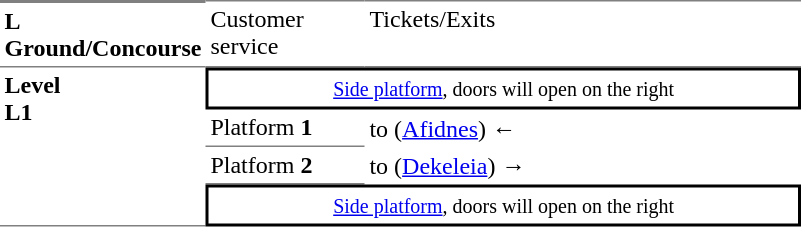<table border=0 cellspacing=0 cellpadding=3>
<tr>
<td style="border-bottom:solid 1px gray;border-top:solid 2px gray;" width=50 valign=top><strong>L<br>Ground/Concourse</strong></td>
<td style="border-top:solid 1px gray;border-bottom:solid 1px gray;" width=100 valign=top>Customer service</td>
<td style="border-top:solid 1px gray;border-bottom:solid 1px gray;" width=285 valign=top>Tickets/Exits</td>
</tr>
<tr>
<td style="border-bottom:solid 1px gray;" rowspan=4 valign=top><strong>Level<br>L1</strong></td>
<td style="border-top:solid 2px black;border-right:solid 2px black;border-left:solid 2px black;border-bottom:solid 2px black;text-align:center;" colspan=2><small><a href='#'>Side platform</a>, doors will open on the right</small></td>
</tr>
<tr>
<td style="border-bottom:solid 1px gray;">Platform <strong>1</strong></td>
<td> to  (<a href='#'>Afidnes</a>) ←</td>
</tr>
<tr>
<td style="border-bottom:solid 1px gray;">Platform <strong>2</strong></td>
<td> to  (<a href='#'>Dekeleia</a>) →</td>
</tr>
<tr>
<td style="border-top:solid 2px black;border-left:solid 2px black;border-right:solid 2px black;border-bottom:solid 2px black;text-align:center;" colspan=2><small><a href='#'>Side platform</a>, doors will open on the right</small></td>
</tr>
</table>
